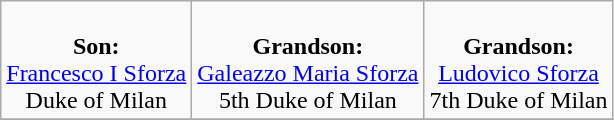<table class="wikitable" align="center">
<tr>
<td align="center" valign="bottom"><br> <strong>Son:</strong><br><a href='#'>Francesco I Sforza</a><br>Duke of Milan</td>
<td align="center" valign="bottom"><br> <strong>Grandson:</strong><br><a href='#'>Galeazzo Maria Sforza</a><br>5th Duke of Milan</td>
<td align="center" valign="bottom"><br> <strong>Grandson:</strong><br><a href='#'>Ludovico Sforza</a><br>7th Duke of Milan</td>
</tr>
<tr>
</tr>
</table>
